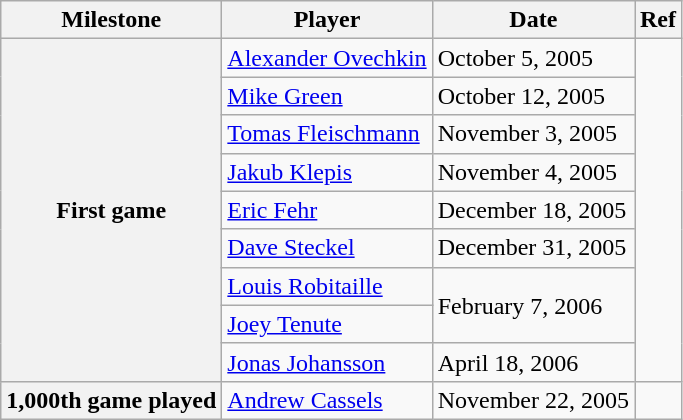<table class="wikitable">
<tr>
<th scope="col">Milestone</th>
<th scope="col">Player</th>
<th scope="col">Date</th>
<th scope="col">Ref</th>
</tr>
<tr>
<th rowspan=9>First game</th>
<td><a href='#'>Alexander Ovechkin</a></td>
<td>October 5, 2005</td>
<td rowspan=9></td>
</tr>
<tr>
<td><a href='#'>Mike Green</a></td>
<td>October 12, 2005</td>
</tr>
<tr>
<td><a href='#'>Tomas Fleischmann</a></td>
<td>November 3, 2005</td>
</tr>
<tr>
<td><a href='#'>Jakub Klepis</a></td>
<td>November 4, 2005</td>
</tr>
<tr>
<td><a href='#'>Eric Fehr</a></td>
<td>December 18, 2005</td>
</tr>
<tr>
<td><a href='#'>Dave Steckel</a></td>
<td>December 31, 2005</td>
</tr>
<tr>
<td><a href='#'>Louis Robitaille</a></td>
<td rowspan=2>February 7, 2006</td>
</tr>
<tr>
<td><a href='#'>Joey Tenute</a></td>
</tr>
<tr>
<td><a href='#'>Jonas Johansson</a></td>
<td>April 18, 2006</td>
</tr>
<tr>
<th>1,000th game played</th>
<td><a href='#'>Andrew Cassels</a></td>
<td>November 22, 2005</td>
<td></td>
</tr>
</table>
